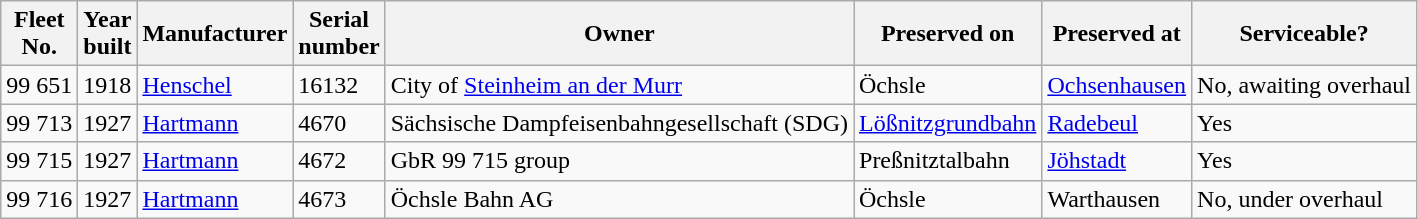<table class="wikitable">
<tr>
<th>Fleet<br>No.</th>
<th>Year<br>built</th>
<th>Manufacturer</th>
<th>Serial<br>number</th>
<th>Owner</th>
<th>Preserved on</th>
<th>Preserved at</th>
<th>Serviceable?</th>
</tr>
<tr>
<td>99 651</td>
<td>1918</td>
<td><a href='#'>Henschel</a></td>
<td>16132</td>
<td>City of <a href='#'>Steinheim an der Murr</a></td>
<td>Öchsle</td>
<td><a href='#'>Ochsenhausen</a></td>
<td>No, awaiting overhaul</td>
</tr>
<tr>
<td>99 713</td>
<td>1927</td>
<td><a href='#'>Hartmann</a></td>
<td>4670</td>
<td>Sächsische Dampfeisenbahngesellschaft (SDG)</td>
<td><a href='#'>Lößnitzgrundbahn</a></td>
<td><a href='#'>Radebeul</a></td>
<td>Yes</td>
</tr>
<tr>
<td>99 715</td>
<td>1927</td>
<td><a href='#'>Hartmann</a></td>
<td>4672</td>
<td>GbR 99 715 group</td>
<td>Preßnitztalbahn</td>
<td><a href='#'>Jöhstadt</a></td>
<td>Yes</td>
</tr>
<tr>
<td>99 716</td>
<td>1927</td>
<td><a href='#'>Hartmann</a></td>
<td>4673</td>
<td>Öchsle Bahn AG</td>
<td>Öchsle</td>
<td>Warthausen</td>
<td>No, under overhaul</td>
</tr>
</table>
